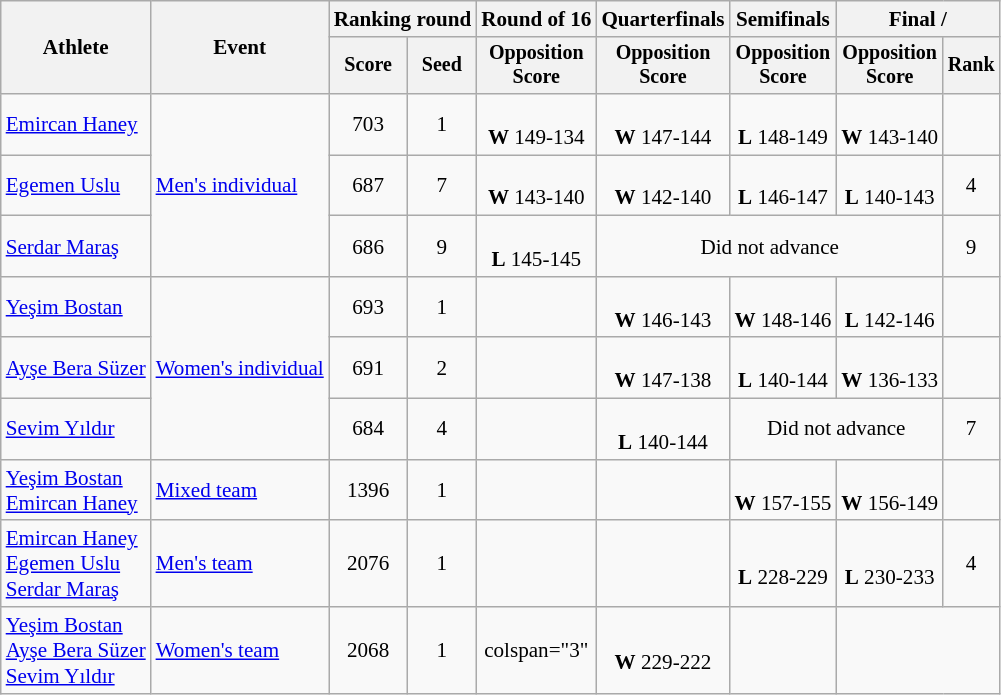<table class=wikitable style=font-size:88%;text-align:center>
<tr>
<th rowspan=2>Athlete</th>
<th rowspan=2>Event</th>
<th colspan=2>Ranking round</th>
<th>Round of 16</th>
<th>Quarterfinals</th>
<th>Semifinals</th>
<th colspan=2>Final / </th>
</tr>
<tr style=font-size:95%>
<th>Score</th>
<th>Seed</th>
<th>Opposition<br>Score</th>
<th>Opposition<br>Score</th>
<th>Opposition<br>Score</th>
<th>Opposition<br>Score</th>
<th>Rank</th>
</tr>
<tr>
<td align=left><a href='#'>Emircan Haney</a></td>
<td align=left rowspan=3><a href='#'>Men's individual</a></td>
<td>703</td>
<td>1</td>
<td><br><strong>W</strong> 149-134</td>
<td><br><strong>W</strong> 147-144</td>
<td><br><strong>L</strong> 148-149</td>
<td><br><strong>W</strong> 143-140</td>
<td></td>
</tr>
<tr>
<td align=left><a href='#'>Egemen Uslu</a></td>
<td>687</td>
<td>7</td>
<td><br><strong>W</strong> 143-140</td>
<td><br><strong>W</strong> 142-140</td>
<td><br><strong>L</strong> 146-147</td>
<td><br><strong>L</strong> 140-143</td>
<td>4</td>
</tr>
<tr>
<td align=left><a href='#'>Serdar Maraş</a></td>
<td>686</td>
<td>9</td>
<td><br><strong>L</strong> 145-145</td>
<td colspan="3">Did not advance</td>
<td>9</td>
</tr>
<tr>
<td align=left><a href='#'>Yeşim Bostan</a></td>
<td align=left rowspan=3><a href='#'>Women's individual</a></td>
<td>693</td>
<td>1</td>
<td></td>
<td><br><strong>W</strong> 146-143</td>
<td><br><strong>W</strong> 148-146</td>
<td><br><strong>L</strong> 142-146</td>
<td></td>
</tr>
<tr>
<td align=left><a href='#'>Ayşe Bera Süzer</a></td>
<td>691</td>
<td>2</td>
<td></td>
<td><br><strong>W</strong> 147-138</td>
<td><br><strong>L</strong> 140-144</td>
<td><br><strong>W</strong> 136-133</td>
<td></td>
</tr>
<tr>
<td align=left><a href='#'>Sevim Yıldır</a></td>
<td>684</td>
<td>4</td>
<td></td>
<td><br><strong>L</strong> 140-144</td>
<td colspan="2">Did not advance</td>
<td>7</td>
</tr>
<tr>
<td align=left><a href='#'>Yeşim Bostan</a><br><a href='#'>Emircan Haney</a></td>
<td align=left><a href='#'>Mixed team</a></td>
<td>1396</td>
<td>1</td>
<td></td>
<td></td>
<td><br><strong>W</strong> 157-155</td>
<td><br><strong>W</strong> 156-149</td>
<td></td>
</tr>
<tr>
<td align=left><a href='#'>Emircan Haney</a><br><a href='#'>Egemen Uslu</a><br><a href='#'>Serdar Maraş</a></td>
<td align=left><a href='#'>Men's team</a></td>
<td>2076</td>
<td>1</td>
<td></td>
<td></td>
<td><br><strong>L</strong> 228-229</td>
<td><br><strong>L</strong> 230-233</td>
<td>4</td>
</tr>
<tr>
<td align=left><a href='#'>Yeşim Bostan</a><br><a href='#'>Ayşe Bera Süzer</a><br><a href='#'>Sevim Yıldır</a></td>
<td align=left><a href='#'>Women's team</a></td>
<td>2068</td>
<td>1</td>
<td>colspan="3" </td>
<td><br><strong>W</strong> 229-222</td>
<td></td>
</tr>
</table>
